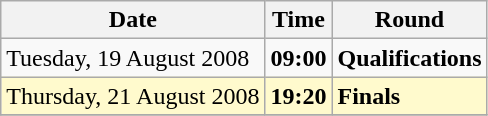<table class="wikitable">
<tr>
<th>Date</th>
<th>Time</th>
<th>Round</th>
</tr>
<tr>
<td>Tuesday, 19 August 2008</td>
<td><strong>09:00</strong></td>
<td><strong>Qualifications</strong></td>
</tr>
<tr>
<td style=background:lemonchiffon>Thursday, 21 August 2008</td>
<td style=background:lemonchiffon><strong>19:20</strong></td>
<td style=background:lemonchiffon><strong>Finals</strong></td>
</tr>
<tr>
</tr>
</table>
